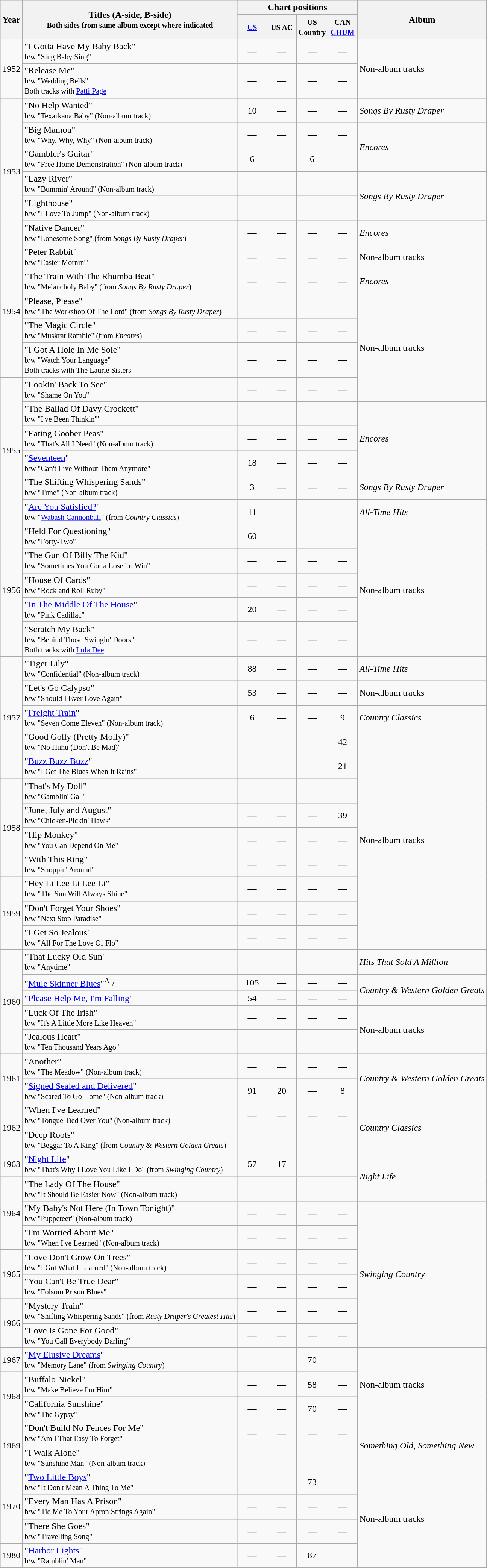<table class="wikitable">
<tr>
<th rowspan="2">Year</th>
<th rowspan="2">Titles (A-side, B-side)<br><small>Both sides from same album except where indicated</small></th>
<th colspan="4">Chart positions</th>
<th rowspan="2">Album</th>
</tr>
<tr>
<th width="45"><small><a href='#'>US</a></small></th>
<th width="45"><small>US AC</small></th>
<th width="45"><small>US Country</small></th>
<th width="45"><small>CAN <a href='#'>CHUM</a></small></th>
</tr>
<tr>
<td rowspan="2">1952</td>
<td>"I Gotta Have My Baby Back"<br><small>b/w "Sing Baby Sing"</small></td>
<td align="center">—</td>
<td align="center">—</td>
<td align="center">—</td>
<td align="center">—</td>
<td align="left" rowspan="2">Non-album tracks</td>
</tr>
<tr>
<td>"Release Me"<br><small>b/w "Wedding Bells"<br>Both tracks with <a href='#'>Patti Page</a></small></td>
<td align="center">—</td>
<td align="center">—</td>
<td align="center">—</td>
<td align="center">—</td>
</tr>
<tr>
<td rowspan="6">1953</td>
<td>"No Help Wanted"<br><small>b/w "Texarkana Baby" (Non-album track)</small></td>
<td align="center">10</td>
<td align="center">—</td>
<td align="center">—</td>
<td align="center">—</td>
<td align="left"><em>Songs By Rusty Draper</em></td>
</tr>
<tr>
<td>"Big Mamou"<br><small>b/w "Why, Why, Why" (Non-album track)</small></td>
<td align="center">—</td>
<td align="center">—</td>
<td align="center">—</td>
<td align="center">—</td>
<td align="left" rowspan="2"><em>Encores</em></td>
</tr>
<tr>
<td>"Gambler's Guitar"<br><small>b/w "Free Home Demonstration" (Non-album track)</small></td>
<td align="center">6</td>
<td align="center">—</td>
<td align="center">6</td>
<td align="center">—</td>
</tr>
<tr>
<td>"Lazy River"<br><small>b/w "Bummin' Around" (Non-album track)</small></td>
<td align="center">—</td>
<td align="center">—</td>
<td align="center">—</td>
<td align="center">—</td>
<td align="left" rowspan="2"><em>Songs By Rusty Draper</em></td>
</tr>
<tr>
<td>"Lighthouse"<br><small>b/w "I Love To Jump" (Non-album track)</small></td>
<td align="center">—</td>
<td align="center">—</td>
<td align="center">—</td>
<td align="center">—</td>
</tr>
<tr>
<td>"Native Dancer"<br><small>b/w "Lonesome Song" (from <em>Songs By Rusty Draper</em>)</small></td>
<td align="center">—</td>
<td align="center">—</td>
<td align="center">—</td>
<td align="center">—</td>
<td align="left"><em>Encores</em></td>
</tr>
<tr>
<td rowspan="5">1954</td>
<td>"Peter Rabbit"<br><small>b/w "Easter Mornin'"</small></td>
<td align="center">—</td>
<td align="center">—</td>
<td align="center">—</td>
<td align="center">—</td>
<td align="left">Non-album tracks</td>
</tr>
<tr>
<td>"The Train With The Rhumba Beat"<br><small>b/w "Melancholy Baby" (from <em>Songs By Rusty Draper</em>)</small></td>
<td align="center">—</td>
<td align="center">—</td>
<td align="center">—</td>
<td align="center">—</td>
<td align="left"><em>Encores</em></td>
</tr>
<tr>
<td>"Please, Please"<br><small>b/w "The Workshop Of The Lord" (from <em>Songs By Rusty Draper</em>)</small></td>
<td align="center">—</td>
<td align="center">—</td>
<td align="center">—</td>
<td align="center">—</td>
<td align="left" rowspan="4">Non-album tracks</td>
</tr>
<tr>
<td>"The Magic Circle"<br><small>b/w "Muskrat Ramble" (from <em>Encores</em>)</small></td>
<td align="center">—</td>
<td align="center">—</td>
<td align="center">—</td>
<td align="center">—</td>
</tr>
<tr>
<td>"I Got A Hole In Me Sole"<br><small>b/w "Watch Your Language"<br>Both tracks with The Laurie Sisters</small></td>
<td align="center">—</td>
<td align="center">—</td>
<td align="center">—</td>
<td align="center">—</td>
</tr>
<tr>
<td rowspan="6">1955</td>
<td>"Lookin' Back To See"<br><small>b/w "Shame On You"</small></td>
<td align="center">—</td>
<td align="center">—</td>
<td align="center">—</td>
<td align="center">—</td>
</tr>
<tr>
<td>"The Ballad Of Davy Crockett"<br><small>b/w "I've Been Thinkin'"</small></td>
<td align="center">—</td>
<td align="center">—</td>
<td align="center">—</td>
<td align="center">—</td>
<td align="left" rowspan="3"><em>Encores</em></td>
</tr>
<tr>
<td>"Eating Goober Peas"<br><small>b/w "That's All I Need" (Non-album track)</small></td>
<td align="center">—</td>
<td align="center">—</td>
<td align="center">—</td>
<td align="center">—</td>
</tr>
<tr>
<td>"<a href='#'>Seventeen</a>"<br><small>b/w "Can't Live Without Them Anymore"</small></td>
<td align="center">18</td>
<td align="center">—</td>
<td align="center">—</td>
<td align="center">—</td>
</tr>
<tr>
<td>"The Shifting Whispering Sands"<br><small>b/w "Time" (Non-album track)</small></td>
<td align="center">3</td>
<td align="center">—</td>
<td align="center">—</td>
<td align="center">—</td>
<td align="left"><em>Songs By Rusty Draper</em></td>
</tr>
<tr>
<td>"<a href='#'>Are You Satisfied?</a>"<br><small>b/w "<a href='#'>Wabash Cannonball</a>" (from <em>Country Classics</em>)</small></td>
<td align="center">11</td>
<td align="center">—</td>
<td align="center">—</td>
<td align="center">—</td>
<td align="left"><em>All-Time Hits</em></td>
</tr>
<tr>
<td rowspan="5">1956</td>
<td>"Held For Questioning"<br><small>b/w "Forty-Two"</small></td>
<td align="center">60</td>
<td align="center">—</td>
<td align="center">—</td>
<td align="center">—</td>
<td align="left" rowspan="5">Non-album tracks</td>
</tr>
<tr>
<td>"The Gun Of Billy The Kid"<br><small>b/w "Sometimes You Gotta Lose To Win"</small></td>
<td align="center">—</td>
<td align="center">—</td>
<td align="center">—</td>
<td align="center">—</td>
</tr>
<tr>
<td>"House Of Cards"<br><small>b/w "Rock and Roll Ruby"</small></td>
<td align="center">—</td>
<td align="center">—</td>
<td align="center">—</td>
<td align="center">—</td>
</tr>
<tr>
<td>"<a href='#'>In The Middle Of The House</a>"<br><small>b/w "Pink Cadillac"</small></td>
<td align="center">20</td>
<td align="center">—</td>
<td align="center">—</td>
<td align="center">—</td>
</tr>
<tr>
<td>"Scratch My Back"<br><small>b/w "Behind Those Swingin' Doors"<br>Both tracks with <a href='#'>Lola Dee</a></small></td>
<td align="center">—</td>
<td align="center">—</td>
<td align="center">—</td>
<td align="center">—</td>
</tr>
<tr>
<td rowspan="5">1957</td>
<td>"Tiger Lily"<br><small>b/w "Confidential" (Non-album track)</small></td>
<td align="center">88</td>
<td align="center">—</td>
<td align="center">—</td>
<td align="center">—</td>
<td align="left"><em>All-Time Hits</em></td>
</tr>
<tr>
<td>"Let's Go Calypso"<br><small>b/w "Should I Ever Love Again"</small></td>
<td align="center">53</td>
<td align="center">—</td>
<td align="center">—</td>
<td align="center">—</td>
<td align="left">Non-album tracks</td>
</tr>
<tr>
<td>"<a href='#'>Freight Train</a>"<br><small>b/w "Seven Come Eleven" (Non-album track)</small></td>
<td align="center">6</td>
<td align="center">—</td>
<td align="center">—</td>
<td align="center">9</td>
<td align="left"><em>Country Classics</em></td>
</tr>
<tr>
<td>"Good Golly (Pretty Molly)"<br><small>b/w "No Huhu (Don't Be Mad)"</small></td>
<td align="center">—</td>
<td align="center">—</td>
<td align="center">—</td>
<td align="center">42</td>
<td align="left" rowspan="9">Non-album tracks</td>
</tr>
<tr>
<td>"<a href='#'>Buzz Buzz Buzz</a>"<br><small>b/w "I Get The Blues When It Rains"</small></td>
<td align="center">—</td>
<td align="center">—</td>
<td align="center">—</td>
<td align="center">21</td>
</tr>
<tr>
<td rowspan="4">1958</td>
<td>"That's My Doll"<br><small>b/w "Gamblin' Gal"</small></td>
<td align="center">—</td>
<td align="center">—</td>
<td align="center">—</td>
<td align="center">—</td>
</tr>
<tr>
<td>"June, July and August"<br><small>b/w "Chicken-Pickin' Hawk"</small></td>
<td align="center">—</td>
<td align="center">—</td>
<td align="center">—</td>
<td align="center">39</td>
</tr>
<tr>
<td>"Hip Monkey"<br><small>b/w "You Can Depend On Me"</small></td>
<td align="center">—</td>
<td align="center">—</td>
<td align="center">—</td>
<td align="center">—</td>
</tr>
<tr>
<td>"With This Ring"<br><small>b/w "Shoppin' Around"</small></td>
<td align="center">—</td>
<td align="center">—</td>
<td align="center">—</td>
<td align="center">—</td>
</tr>
<tr>
<td rowspan="3">1959</td>
<td>"Hey Li Lee Li Lee Li"<br><small>b/w "The Sun Will Always Shine"</small></td>
<td align="center">—</td>
<td align="center">—</td>
<td align="center">—</td>
<td align="center">—</td>
</tr>
<tr>
<td>"Don't Forget Your Shoes"<br><small>b/w "Next Stop Paradise"</small></td>
<td align="center">—</td>
<td align="center">—</td>
<td align="center">—</td>
<td align="center">—</td>
</tr>
<tr>
<td>"I Get So Jealous"<br><small>b/w "All For The Love Of Flo"</small></td>
<td align="center">—</td>
<td align="center">—</td>
<td align="center">—</td>
<td align="center">—</td>
</tr>
<tr>
<td rowspan="5">1960</td>
<td>"That Lucky Old Sun"<br><small>b/w "Anytime"</small></td>
<td align="center">—</td>
<td align="center">—</td>
<td align="center">—</td>
<td align="center">—</td>
<td align="left"><em>Hits That Sold A Million</em></td>
</tr>
<tr>
<td>"<a href='#'>Mule Skinner Blues</a>"<sup>A</sup> /</td>
<td align="center">105</td>
<td align="center">—</td>
<td align="center">—</td>
<td align="center">—</td>
<td align="left" rowspan="2"><em>Country & Western Golden Greats</em></td>
</tr>
<tr>
<td>"<a href='#'>Please Help Me, I'm Falling</a>"</td>
<td align="center">54</td>
<td align="center">—</td>
<td align="center">—</td>
<td align="center">—</td>
</tr>
<tr>
<td>"Luck Of The Irish"<br><small>b/w "It's A Little More Like Heaven"</small></td>
<td align="center">—</td>
<td align="center">—</td>
<td align="center">—</td>
<td align="center">—</td>
<td align="left" rowspan="2">Non-album tracks</td>
</tr>
<tr>
<td>"Jealous Heart"<br><small>b/w "Ten Thousand Years Ago"</small></td>
<td align="center">—</td>
<td align="center">—</td>
<td align="center">—</td>
<td align="center">—</td>
</tr>
<tr>
<td rowspan="2">1961</td>
<td>"Another"<br><small>b/w "The Meadow" (Non-album track)</small></td>
<td align="center">—</td>
<td align="center">—</td>
<td align="center">—</td>
<td align="center">—</td>
<td align="left" rowspan="2"><em>Country & Western Golden Greats</em></td>
</tr>
<tr>
<td>"<a href='#'>Signed Sealed and Delivered</a>"<br><small>b/w "Scared To Go Home" (Non-album track)</small></td>
<td align="center">91</td>
<td align="center">20</td>
<td align="center">—</td>
<td align="center">8</td>
</tr>
<tr>
<td rowspan="2">1962</td>
<td>"When I've Learned"<br><small>b/w "Tongue Tied Over You" (Non-album track)</small></td>
<td align="center">—</td>
<td align="center">—</td>
<td align="center">—</td>
<td align="center">—</td>
<td align="left" rowspan="2"><em>Country Classics</em></td>
</tr>
<tr>
<td>"Deep Roots"<br><small>b/w "Beggar To A King" (from <em>Country & Western Golden Greats</em>)</small></td>
<td align="center">—</td>
<td align="center">—</td>
<td align="center">—</td>
<td align="center">—</td>
</tr>
<tr>
<td>1963</td>
<td>"<a href='#'>Night Life</a>"<br><small>b/w "That's Why I Love You Like I Do" (from <em>Swinging Country</em>)</small></td>
<td align="center">57</td>
<td align="center">17</td>
<td align="center">—</td>
<td align="center">—</td>
<td align="left" rowspan="2"><em>Night Life</em></td>
</tr>
<tr>
<td rowspan="3">1964</td>
<td>"The Lady Of The House"<br><small>b/w "It Should Be Easier Now" (Non-album track)</small></td>
<td align="center">—</td>
<td align="center">—</td>
<td align="center">—</td>
<td align="center">—</td>
</tr>
<tr>
<td>"My Baby's Not Here (In Town Tonight)"<br><small>b/w "Puppeteer" (Non-album track)</small></td>
<td align="center">—</td>
<td align="center">—</td>
<td align="center">—</td>
<td align="center">—</td>
<td align="left" rowspan="6"><em>Swinging Country</em></td>
</tr>
<tr>
<td>"I'm Worried About Me"<br><small>b/w "When I've Learned" (Non-album track)</small></td>
<td align="center">—</td>
<td align="center">—</td>
<td align="center">—</td>
<td align="center">—</td>
</tr>
<tr>
<td rowspan="2">1965</td>
<td>"Love Don't Grow On Trees"<br><small>b/w "I Got What I Learned" (Non-album track)</small></td>
<td align="center">—</td>
<td align="center">—</td>
<td align="center">—</td>
<td align="center">—</td>
</tr>
<tr>
<td>"You Can't Be True Dear"<br><small>b/w "Folsom Prison Blues"</small></td>
<td align="center">—</td>
<td align="center">—</td>
<td align="center">—</td>
<td align="center">—</td>
</tr>
<tr>
<td rowspan="2">1966</td>
<td>"Mystery Train"<br><small>b/w "Shifting Whispering Sands" (from <em>Rusty Draper's Greatest Hits</em>)</small></td>
<td align="center">—</td>
<td align="center">—</td>
<td align="center">—</td>
<td align="center">—</td>
</tr>
<tr>
<td>"Love Is Gone For Good"<br><small>b/w "You Call Everybody Darling"</small></td>
<td align="center">—</td>
<td align="center">—</td>
<td align="center">—</td>
<td align="center">—</td>
</tr>
<tr>
<td>1967</td>
<td>"<a href='#'>My Elusive Dreams</a>"<br><small>b/w "Memory Lane" (from <em>Swinging Country</em>)</small></td>
<td align="center">—</td>
<td align="center">—</td>
<td align="center">70</td>
<td align="center">—</td>
<td align="left" rowspan="3">Non-album tracks</td>
</tr>
<tr>
<td rowspan="2">1968</td>
<td>"Buffalo Nickel"<br><small>b/w "Make Believe I'm Him"</small></td>
<td align="center">—</td>
<td align="center">—</td>
<td align="center">58</td>
<td align="center">—</td>
</tr>
<tr>
<td>"California Sunshine"<br><small>b/w "The Gypsy"</small></td>
<td align="center">—</td>
<td align="center">—</td>
<td align="center">70</td>
<td align="center">—</td>
</tr>
<tr>
<td rowspan="2">1969</td>
<td>"Don't Build No Fences For Me"<br><small>b/w "Am I That Easy To Forget"</small></td>
<td align="center">—</td>
<td align="center">—</td>
<td align="center">—</td>
<td align="center">—</td>
<td align="left" rowspan="2"><em>Something Old, Something New</em></td>
</tr>
<tr>
<td>"I Walk Alone"<br><small>b/w "Sunshine Man" (Non-album track)</small></td>
<td align="center">—</td>
<td align="center">—</td>
<td align="center">—</td>
<td align="center">—</td>
</tr>
<tr>
<td rowspan="3">1970</td>
<td>"<a href='#'>Two Little Boys</a>"<br><small>b/w "It Don't Mean A Thing To Me"</small></td>
<td align="center">—</td>
<td align="center">—</td>
<td align="center">73</td>
<td align="center">—</td>
<td align="left" rowspan="4">Non-album tracks</td>
</tr>
<tr>
<td>"Every Man Has A Prison"<br><small>b/w "Tie Me To Your Apron Strings Again"</small></td>
<td align="center">—</td>
<td align="center">—</td>
<td align="center">—</td>
<td align="center">—</td>
</tr>
<tr>
<td>"There She Goes"<br><small>b/w "Travelling Song"</small></td>
<td align="center">—</td>
<td align="center">—</td>
<td align="center">—</td>
<td align="center">—</td>
</tr>
<tr>
<td>1980</td>
<td>"<a href='#'>Harbor Lights</a>"<br><small>b/w "Ramblin' Man"</small></td>
<td align="center">—</td>
<td align="center">—</td>
<td align="center">87</td>
</tr>
</table>
